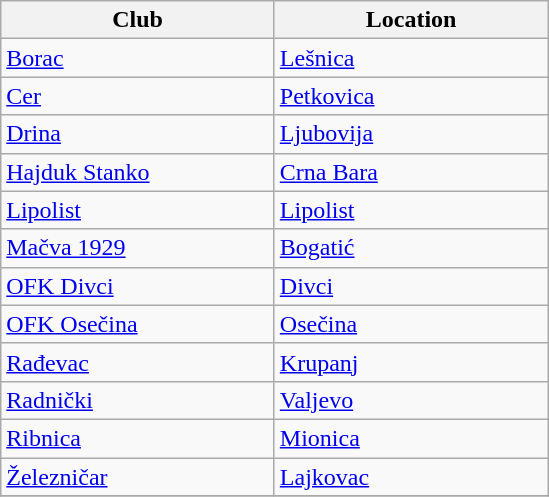<table class="wikitable sortable">
<tr>
<th width=175>Club</th>
<th width=175>Location</th>
</tr>
<tr>
<td><a href='#'>Borac</a></td>
<td><a href='#'>Lešnica</a></td>
</tr>
<tr>
<td><a href='#'>Cer</a></td>
<td><a href='#'>Petkovica</a></td>
</tr>
<tr>
<td><a href='#'>Drina</a></td>
<td><a href='#'>Ljubovija</a></td>
</tr>
<tr>
<td><a href='#'>Hajduk Stanko</a></td>
<td><a href='#'>Crna Bara</a></td>
</tr>
<tr>
<td><a href='#'>Lipolist</a></td>
<td><a href='#'>Lipolist</a></td>
</tr>
<tr>
<td><a href='#'>Mačva 1929</a></td>
<td><a href='#'>Bogatić</a></td>
</tr>
<tr>
<td><a href='#'>OFK Divci</a></td>
<td><a href='#'>Divci</a></td>
</tr>
<tr>
<td><a href='#'>OFK Osečina</a></td>
<td><a href='#'>Osečina</a></td>
</tr>
<tr>
<td><a href='#'>Rađevac</a></td>
<td><a href='#'>Krupanj</a></td>
</tr>
<tr>
<td><a href='#'>Radnički</a></td>
<td><a href='#'>Valjevo</a></td>
</tr>
<tr>
<td><a href='#'>Ribnica</a></td>
<td><a href='#'>Mionica</a></td>
</tr>
<tr>
<td><a href='#'>Železničar</a></td>
<td><a href='#'>Lajkovac</a></td>
</tr>
<tr>
</tr>
</table>
